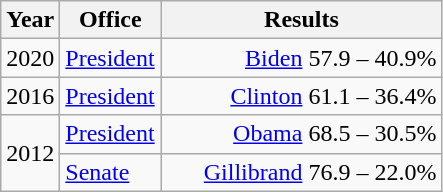<table class=wikitable>
<tr>
<th width="30">Year</th>
<th width="60">Office</th>
<th width="180">Results</th>
</tr>
<tr>
<td>2020</td>
<td><a href='#'>President</a></td>
<td align="right" ><a href='#'>Biden</a> 57.9 – 40.9%</td>
</tr>
<tr>
<td>2016</td>
<td><a href='#'>President</a></td>
<td align="right" ><a href='#'>Clinton</a> 61.1 – 36.4%</td>
</tr>
<tr>
<td rowspan="2">2012</td>
<td><a href='#'>President</a></td>
<td align="right" ><a href='#'>Obama</a> 68.5 – 30.5%</td>
</tr>
<tr>
<td><a href='#'>Senate</a></td>
<td align="right" ><a href='#'>Gillibrand</a> 76.9 – 22.0%</td>
</tr>
</table>
